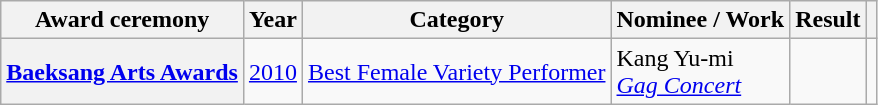<table class="wikitable plainrowheaders sortable">
<tr>
<th scope="col">Award ceremony</th>
<th scope="col">Year</th>
<th scope="col">Category</th>
<th scope="col">Nominee / Work</th>
<th scope="col">Result</th>
<th scope="col" class="unsortable"></th>
</tr>
<tr>
<th scope="row"><a href='#'>Baeksang Arts Awards</a></th>
<td style="text-align:center"><a href='#'>2010</a></td>
<td><a href='#'>Best Female Variety Performer</a></td>
<td>Kang Yu-mi <br> <em><a href='#'>Gag Concert</a></em></td>
<td></td>
<td style="text-align:center"></td>
</tr>
</table>
